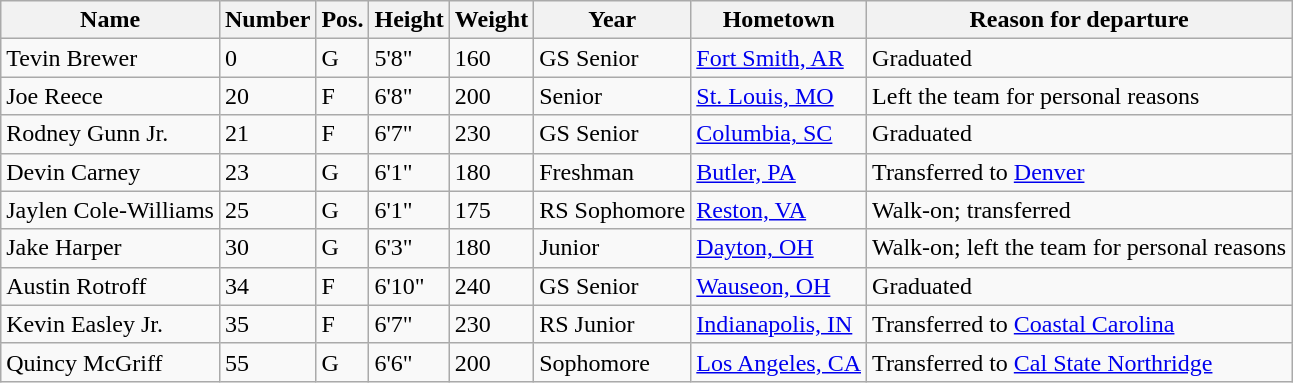<table class="wikitable sortable" border="1">
<tr>
<th>Name</th>
<th>Number</th>
<th>Pos.</th>
<th>Height</th>
<th>Weight</th>
<th>Year</th>
<th>Hometown</th>
<th class="unsortable">Reason for departure</th>
</tr>
<tr>
<td>Tevin Brewer</td>
<td>0</td>
<td>G</td>
<td>5'8"</td>
<td>160</td>
<td>GS Senior</td>
<td><a href='#'>Fort Smith, AR</a></td>
<td>Graduated</td>
</tr>
<tr>
<td>Joe Reece</td>
<td>20</td>
<td>F</td>
<td>6'8"</td>
<td>200</td>
<td>Senior</td>
<td><a href='#'>St. Louis, MO</a></td>
<td>Left the team for personal reasons</td>
</tr>
<tr>
<td>Rodney Gunn Jr.</td>
<td>21</td>
<td>F</td>
<td>6'7"</td>
<td>230</td>
<td>GS Senior</td>
<td><a href='#'>Columbia, SC</a></td>
<td>Graduated</td>
</tr>
<tr>
<td>Devin Carney</td>
<td>23</td>
<td>G</td>
<td>6'1"</td>
<td>180</td>
<td>Freshman</td>
<td><a href='#'>Butler, PA</a></td>
<td>Transferred to <a href='#'>Denver</a></td>
</tr>
<tr>
<td>Jaylen Cole-Williams</td>
<td>25</td>
<td>G</td>
<td>6'1"</td>
<td>175</td>
<td>RS Sophomore</td>
<td><a href='#'>Reston, VA</a></td>
<td>Walk-on; transferred</td>
</tr>
<tr>
<td>Jake Harper</td>
<td>30</td>
<td>G</td>
<td>6'3"</td>
<td>180</td>
<td>Junior</td>
<td><a href='#'>Dayton, OH</a></td>
<td>Walk-on; left the team for personal reasons</td>
</tr>
<tr>
<td>Austin Rotroff</td>
<td>34</td>
<td>F</td>
<td>6'10"</td>
<td>240</td>
<td>GS Senior</td>
<td><a href='#'>Wauseon, OH</a></td>
<td>Graduated</td>
</tr>
<tr>
<td>Kevin Easley Jr.</td>
<td>35</td>
<td>F</td>
<td>6'7"</td>
<td>230</td>
<td>RS Junior</td>
<td><a href='#'>Indianapolis, IN</a></td>
<td>Transferred to <a href='#'>Coastal Carolina</a></td>
</tr>
<tr>
<td>Quincy McGriff</td>
<td>55</td>
<td>G</td>
<td>6'6"</td>
<td>200</td>
<td>Sophomore</td>
<td><a href='#'>Los Angeles, CA</a></td>
<td>Transferred to <a href='#'>Cal State Northridge</a></td>
</tr>
</table>
